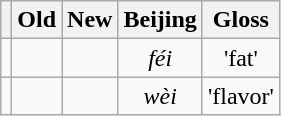<table class="wikitable" style="text-align: center">
<tr>
<th></th>
<th>Old</th>
<th>New</th>
<th>Beijing</th>
<th>Gloss</th>
</tr>
<tr>
<td></td>
<td></td>
<td></td>
<td><em>féi</em></td>
<td>'fat'</td>
</tr>
<tr>
<td></td>
<td></td>
<td></td>
<td><em>wèi</em></td>
<td>'flavor'</td>
</tr>
</table>
